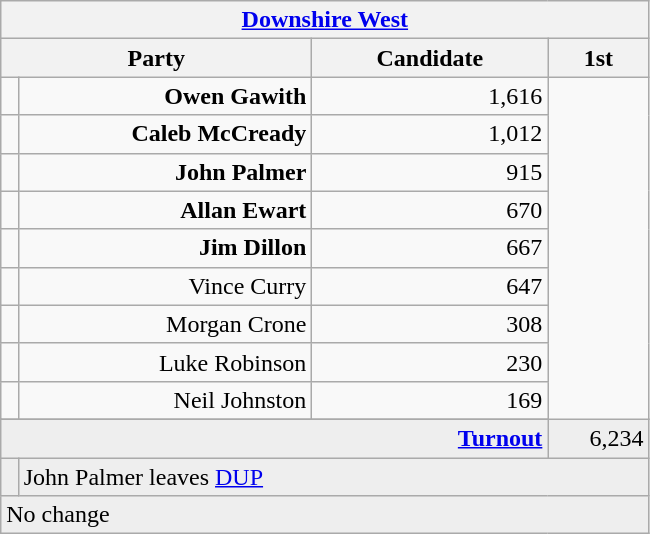<table class="wikitable">
<tr>
<th colspan="4" align="center"><a href='#'>Downshire West</a></th>
</tr>
<tr>
<th colspan="2" align="center" width=200>Party</th>
<th width=150>Candidate</th>
<th width=60>1st </th>
</tr>
<tr>
<td></td>
<td align="right"><strong>Owen Gawith</strong></td>
<td align="right">1,616</td>
</tr>
<tr>
<td></td>
<td align="right"><strong>Caleb McCready</strong></td>
<td align="right">1,012</td>
</tr>
<tr>
<td></td>
<td align="right"><strong>John Palmer</strong></td>
<td align="right">915</td>
</tr>
<tr>
<td></td>
<td align="right"><strong>Allan Ewart</strong></td>
<td align="right">670</td>
</tr>
<tr>
<td></td>
<td align="right"><strong>Jim Dillon</strong></td>
<td align="right">667</td>
</tr>
<tr>
<td></td>
<td align="right">Vince Curry</td>
<td align="right">647</td>
</tr>
<tr>
<td></td>
<td align="right">Morgan Crone</td>
<td align="right">308</td>
</tr>
<tr>
<td></td>
<td align="right">Luke Robinson</td>
<td align="right">230</td>
</tr>
<tr>
<td></td>
<td align="right">Neil Johnston</td>
<td align="right">169</td>
</tr>
<tr>
</tr>
<tr bgcolor="EEEEEE">
<td colspan=3 align="right"><strong><a href='#'>Turnout</a></strong></td>
<td align="right">6,234</td>
</tr>
<tr bgcolor="EEEEEE">
<td bgcolor=></td>
<td colspan=3 bgcolor="EEEEEE">John Palmer leaves <a href='#'>DUP</a></td>
</tr>
<tr bgcolor="EEEEEE">
<td colspan=4 bgcolor="EEEEEE">No change</td>
</tr>
</table>
